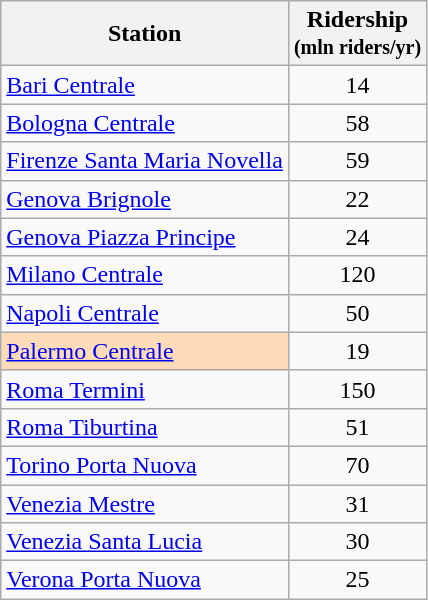<table class="wikitable sortable">
<tr>
<th>Station</th>
<th>Ridership <br><small>(mln riders/yr)</small></th>
</tr>
<tr>
<td><a href='#'>Bari Centrale</a></td>
<td style="text-align:center">14</td>
</tr>
<tr>
<td><a href='#'>Bologna Centrale</a></td>
<td style="text-align:center">58</td>
</tr>
<tr>
<td><a href='#'>Firenze Santa Maria Novella</a></td>
<td style="text-align:center">59</td>
</tr>
<tr>
<td><a href='#'>Genova Brignole</a></td>
<td style="text-align:center">22</td>
</tr>
<tr>
<td><a href='#'>Genova Piazza Principe</a></td>
<td style="text-align:center">24</td>
</tr>
<tr>
<td><a href='#'>Milano Centrale</a></td>
<td style="text-align:center">120</td>
</tr>
<tr>
<td><a href='#'>Napoli Centrale</a></td>
<td style="text-align:center">50</td>
</tr>
<tr>
<td style="background:#fedcba"><a href='#'>Palermo Centrale</a></td>
<td style="text-align:center">19</td>
</tr>
<tr>
<td><a href='#'>Roma Termini</a></td>
<td style="text-align:center">150</td>
</tr>
<tr>
<td><a href='#'>Roma Tiburtina</a></td>
<td style="text-align:center">51</td>
</tr>
<tr>
<td><a href='#'>Torino Porta Nuova</a></td>
<td style="text-align:center">70</td>
</tr>
<tr>
<td><a href='#'>Venezia Mestre</a></td>
<td style="text-align:center">31</td>
</tr>
<tr>
<td><a href='#'>Venezia Santa Lucia</a></td>
<td style="text-align:center">30</td>
</tr>
<tr>
<td><a href='#'>Verona Porta Nuova</a></td>
<td style="text-align:center">25</td>
</tr>
</table>
